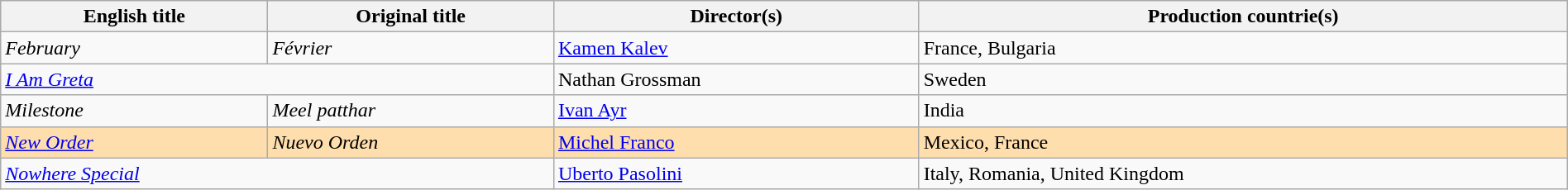<table class="sortable wikitable" style="width:100%; margin-bottom:4px" cellpadding="5">
<tr>
<th scope="col">English title</th>
<th scope="col">Original title</th>
<th scope="col">Director(s)</th>
<th scope="col">Production countrie(s)</th>
</tr>
<tr>
<td><em>February</em></td>
<td><em>Février</em></td>
<td><a href='#'>Kamen Kalev</a></td>
<td>France, Bulgaria</td>
</tr>
<tr>
<td colspan="2"><em><a href='#'>I Am Greta</a></em></td>
<td>Nathan Grossman</td>
<td>Sweden</td>
</tr>
<tr>
<td><em>Milestone</em></td>
<td><em>Meel patthar</em></td>
<td><a href='#'>Ivan Ayr</a></td>
<td>India</td>
</tr>
<tr style="background:#FFDEAD;">
<td><em><a href='#'>New Order</a></em></td>
<td><em>Nuevo Orden</em></td>
<td><a href='#'>Michel Franco</a></td>
<td>Mexico, France</td>
</tr>
<tr>
<td colspan="2"><em><a href='#'>Nowhere Special</a></em></td>
<td><a href='#'>Uberto Pasolini</a></td>
<td>Italy, Romania, United Kingdom</td>
</tr>
</table>
